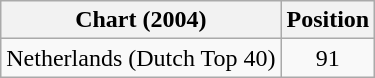<table class="wikitable">
<tr>
<th>Chart (2004)</th>
<th>Position</th>
</tr>
<tr>
<td>Netherlands (Dutch Top 40)</td>
<td style="text-align:center;">91</td>
</tr>
</table>
